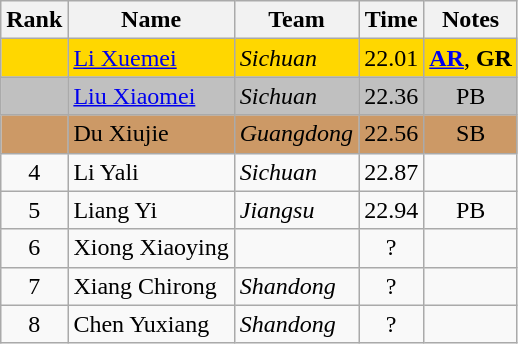<table class="wikitable sortable" style="text-align:center">
<tr>
<th>Rank</th>
<th>Name</th>
<th>Team</th>
<th>Time</th>
<th>Notes</th>
</tr>
<tr bgcolor="gold">
<td></td>
<td align="left"><a href='#'>Li Xuemei</a></td>
<td align=left><em>Sichuan</em></td>
<td>22.01</td>
<td><strong><a href='#'>AR</a></strong>, <strong>GR</strong></td>
</tr>
<tr bgcolor="silver">
<td></td>
<td align="left"><a href='#'>Liu Xiaomei</a></td>
<td align=left><em>Sichuan</em></td>
<td>22.36</td>
<td>PB</td>
</tr>
<tr bgcolor="cc9966">
<td></td>
<td align="left">Du Xiujie</td>
<td align=left><em>Guangdong</em></td>
<td>22.56</td>
<td>SB</td>
</tr>
<tr>
<td>4</td>
<td align="left">Li Yali</td>
<td align=left><em>Sichuan</em></td>
<td>22.87</td>
<td></td>
</tr>
<tr>
<td>5</td>
<td align="left">Liang Yi</td>
<td align=left><em>Jiangsu</em></td>
<td>22.94</td>
<td>PB</td>
</tr>
<tr>
<td>6</td>
<td align="left">Xiong Xiaoying</td>
<td align=left></td>
<td>?</td>
<td></td>
</tr>
<tr>
<td>7</td>
<td align="left">Xiang Chirong</td>
<td align=left><em>Shandong</em></td>
<td>?</td>
<td></td>
</tr>
<tr>
<td>8</td>
<td align="left">Chen Yuxiang</td>
<td align="left"><em>Shandong</em></td>
<td>?</td>
<td></td>
</tr>
</table>
